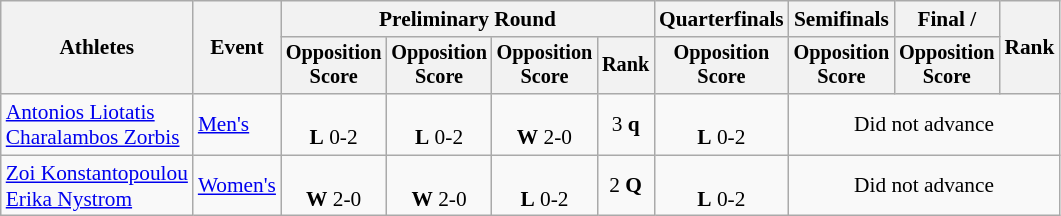<table class=wikitable style=font-size:89%;text-align:center>
<tr>
<th rowspan=2>Athletes</th>
<th rowspan=2>Event</th>
<th colspan=4>Preliminary Round</th>
<th>Quarterfinals</th>
<th>Semifinals</th>
<th>Final / </th>
<th rowspan=2>Rank</th>
</tr>
<tr style=font-size:95%>
<th>Opposition<br>Score</th>
<th>Opposition<br>Score</th>
<th>Opposition<br>Score</th>
<th>Rank</th>
<th>Opposition<br>Score</th>
<th>Opposition<br>Score</th>
<th>Opposition<br>Score</th>
</tr>
<tr align=center>
<td align=left><a href='#'>Antonios Liotatis</a><br><a href='#'>Charalambos Zorbis</a></td>
<td align=left><a href='#'>Men's</a></td>
<td><br><strong>L</strong> 0-2</td>
<td><br><strong>L</strong> 0-2</td>
<td><br><strong>W</strong> 2-0</td>
<td>3 <strong>q</strong></td>
<td><br><strong>L</strong> 0-2</td>
<td colspan="3">Did not advance</td>
</tr>
<tr align=center>
<td align=left><a href='#'>Zoi Konstantopoulou</a><br><a href='#'>Erika Nystrom</a></td>
<td align=left><a href='#'>Women's</a></td>
<td><br><strong>W</strong> 2-0</td>
<td><br><strong>W</strong> 2-0</td>
<td><br><strong>L</strong> 0-2</td>
<td>2 <strong>Q</strong></td>
<td><br><strong>L</strong> 0-2</td>
<td colspan="3">Did not advance</td>
</tr>
</table>
